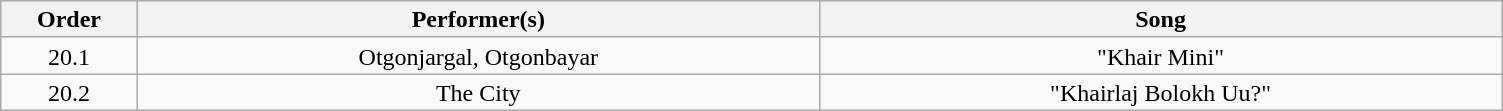<table class="wikitable" style="text-align:center; line-height:17px; ">
<tr>
<th width="05%">Order</th>
<th width="25%">Performer(s)</th>
<th width="25%">Song</th>
</tr>
<tr>
<td>20.1</td>
<td>Otgonjargal, Otgonbayar</td>
<td>"Khair Mini"</td>
</tr>
<tr>
<td>20.2</td>
<td>The City</td>
<td>"Khairlaj Bolokh Uu?"</td>
</tr>
</table>
